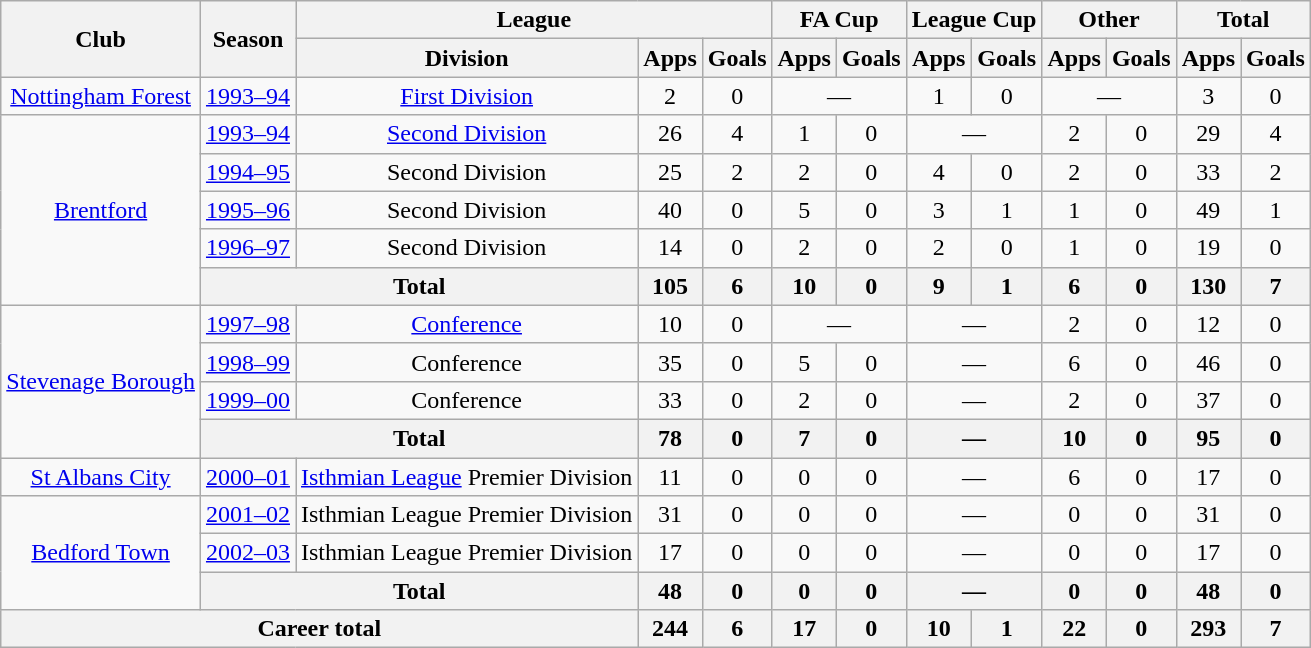<table class="wikitable" style="text-align: center;">
<tr>
<th rowspan="2">Club</th>
<th rowspan="2">Season</th>
<th colspan="3">League</th>
<th colspan="2">FA Cup</th>
<th colspan="2">League Cup</th>
<th colspan="2">Other</th>
<th colspan="2">Total</th>
</tr>
<tr>
<th>Division</th>
<th>Apps</th>
<th>Goals</th>
<th>Apps</th>
<th>Goals</th>
<th>Apps</th>
<th>Goals</th>
<th>Apps</th>
<th>Goals</th>
<th>Apps</th>
<th>Goals</th>
</tr>
<tr>
<td><a href='#'>Nottingham Forest</a></td>
<td><a href='#'>1993–94</a></td>
<td><a href='#'>First Division</a></td>
<td>2</td>
<td>0</td>
<td colspan="2">—</td>
<td>1</td>
<td>0</td>
<td colspan="2">—</td>
<td>3</td>
<td>0</td>
</tr>
<tr>
<td rowspan="5"><a href='#'>Brentford</a></td>
<td><a href='#'>1993–94</a></td>
<td><a href='#'>Second Division</a></td>
<td>26</td>
<td>4</td>
<td>1</td>
<td>0</td>
<td colspan="2">—</td>
<td>2</td>
<td>0</td>
<td>29</td>
<td>4</td>
</tr>
<tr>
<td><a href='#'>1994–95</a></td>
<td>Second Division</td>
<td>25</td>
<td>2</td>
<td>2</td>
<td>0</td>
<td>4</td>
<td>0</td>
<td>2</td>
<td>0</td>
<td>33</td>
<td>2</td>
</tr>
<tr>
<td><a href='#'>1995–96</a></td>
<td>Second Division</td>
<td>40</td>
<td>0</td>
<td>5</td>
<td>0</td>
<td>3</td>
<td>1</td>
<td>1</td>
<td>0</td>
<td>49</td>
<td>1</td>
</tr>
<tr>
<td><a href='#'>1996–97</a></td>
<td>Second Division</td>
<td>14</td>
<td>0</td>
<td>2</td>
<td>0</td>
<td>2</td>
<td>0</td>
<td>1</td>
<td>0</td>
<td>19</td>
<td>0</td>
</tr>
<tr>
<th colspan="2">Total</th>
<th>105</th>
<th>6</th>
<th>10</th>
<th>0</th>
<th>9</th>
<th>1</th>
<th>6</th>
<th>0</th>
<th>130</th>
<th>7</th>
</tr>
<tr>
<td rowspan="4"><a href='#'>Stevenage Borough</a></td>
<td><a href='#'>1997–98</a></td>
<td><a href='#'>Conference</a></td>
<td>10</td>
<td>0</td>
<td colspan="2">—</td>
<td colspan="2">—</td>
<td>2</td>
<td>0</td>
<td>12</td>
<td>0</td>
</tr>
<tr>
<td><a href='#'>1998–99</a></td>
<td>Conference</td>
<td>35</td>
<td>0</td>
<td>5</td>
<td>0</td>
<td colspan="2">—</td>
<td>6</td>
<td>0</td>
<td>46</td>
<td>0</td>
</tr>
<tr>
<td><a href='#'>1999–00</a></td>
<td>Conference</td>
<td>33</td>
<td>0</td>
<td>2</td>
<td>0</td>
<td colspan="2">—</td>
<td>2</td>
<td>0</td>
<td>37</td>
<td>0</td>
</tr>
<tr>
<th colspan="2">Total</th>
<th>78</th>
<th>0</th>
<th>7</th>
<th>0</th>
<th colspan="2">—</th>
<th>10</th>
<th>0</th>
<th>95</th>
<th>0</th>
</tr>
<tr>
<td><a href='#'>St Albans City</a></td>
<td><a href='#'>2000–01</a></td>
<td><a href='#'>Isthmian League</a> Premier Division</td>
<td>11</td>
<td>0</td>
<td>0</td>
<td>0</td>
<td colspan="2">—</td>
<td>6</td>
<td>0</td>
<td>17</td>
<td>0</td>
</tr>
<tr>
<td rowspan="3"><a href='#'>Bedford Town</a></td>
<td><a href='#'>2001–02</a></td>
<td>Isthmian League Premier Division</td>
<td>31</td>
<td>0</td>
<td>0</td>
<td>0</td>
<td colspan="2">—</td>
<td>0</td>
<td>0</td>
<td>31</td>
<td>0</td>
</tr>
<tr>
<td><a href='#'>2002–03</a></td>
<td>Isthmian League Premier Division</td>
<td>17</td>
<td>0</td>
<td>0</td>
<td>0</td>
<td colspan="2">—</td>
<td>0</td>
<td>0</td>
<td>17</td>
<td>0</td>
</tr>
<tr>
<th colspan="2">Total</th>
<th>48</th>
<th>0</th>
<th>0</th>
<th>0</th>
<th colspan="2">—</th>
<th>0</th>
<th>0</th>
<th>48</th>
<th>0</th>
</tr>
<tr>
<th colspan="3">Career total</th>
<th>244</th>
<th>6</th>
<th>17</th>
<th>0</th>
<th>10</th>
<th>1</th>
<th>22</th>
<th>0</th>
<th>293</th>
<th>7</th>
</tr>
</table>
